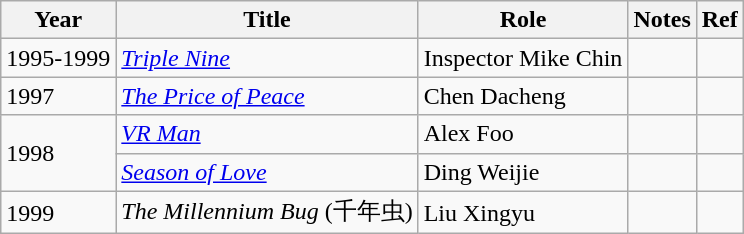<table class="wikitable sortable">
<tr>
<th>Year</th>
<th>Title</th>
<th>Role</th>
<th class="unsortable">Notes</th>
<th class="unsortable">Ref</th>
</tr>
<tr>
<td>1995-1999</td>
<td><em><a href='#'>Triple Nine</a></em></td>
<td>Inspector Mike Chin</td>
<td></td>
<td></td>
</tr>
<tr>
<td>1997</td>
<td><em><a href='#'>The Price of Peace</a></em></td>
<td>Chen Dacheng</td>
<td></td>
<td></td>
</tr>
<tr>
<td rowspan="2">1998</td>
<td><em><a href='#'>VR Man</a></em></td>
<td>Alex Foo</td>
<td></td>
<td></td>
</tr>
<tr>
<td><em><a href='#'>Season of Love</a></em></td>
<td>Ding Weijie</td>
<td></td>
<td></td>
</tr>
<tr>
<td>1999</td>
<td><em>The Millennium Bug</em> (千年虫)</td>
<td>Liu Xingyu</td>
<td></td>
<td></td>
</tr>
</table>
